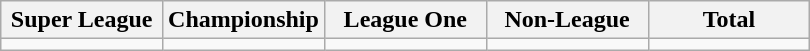<table class="wikitable">
<tr>
<th width="20%">Super League</th>
<th width="20%">Championship</th>
<th width="20%">League One</th>
<th width="20%">Non-League</th>
<th width="20%">Total</th>
</tr>
<tr>
<td></td>
<td></td>
<td></td>
<td></td>
<td></td>
</tr>
</table>
